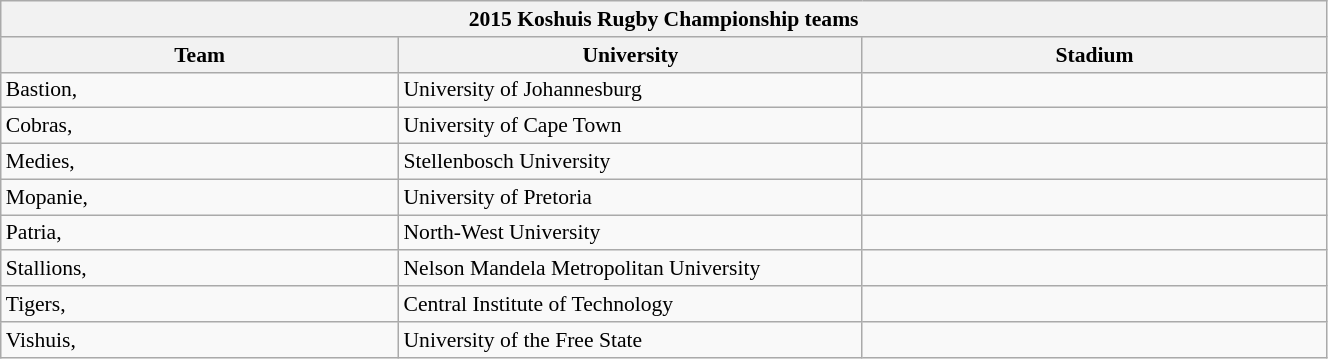<table class="wikitable sortable" style="text-align:left; font-size:90%; width:70%">
<tr>
<th colspan=3>2015 Koshuis Rugby Championship teams</th>
</tr>
<tr>
<th style="width:30%;">Team</th>
<th style="width:35%;">University</th>
<th style="width:35%;">Stadium</th>
</tr>
<tr>
<td>Bastion, </td>
<td>University of Johannesburg</td>
<td></td>
</tr>
<tr>
<td>Cobras, </td>
<td>University of Cape Town</td>
<td></td>
</tr>
<tr>
<td>Medies, </td>
<td>Stellenbosch University</td>
<td></td>
</tr>
<tr>
<td>Mopanie, </td>
<td>University of Pretoria</td>
<td></td>
</tr>
<tr>
<td>Patria, </td>
<td>North-West University</td>
<td></td>
</tr>
<tr>
<td>Stallions, </td>
<td>Nelson Mandela Metropolitan University</td>
<td></td>
</tr>
<tr>
<td>Tigers, </td>
<td>Central Institute of Technology</td>
<td></td>
</tr>
<tr>
<td>Vishuis, </td>
<td>University of the Free State</td>
<td></td>
</tr>
</table>
